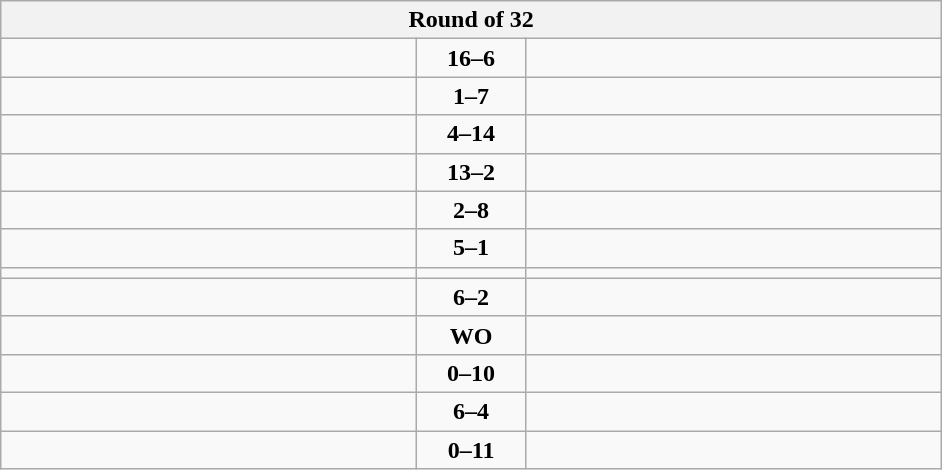<table class="wikitable" style="text-align: center;">
<tr>
<th colspan=3>Round of 32</th>
</tr>
<tr>
<td align=left width="270"><strong></strong></td>
<td align=center width="65"><strong>16–6</strong></td>
<td align=left width="270"></td>
</tr>
<tr>
<td align=left></td>
<td align=center><strong>1–7</strong></td>
<td align=left><strong></strong></td>
</tr>
<tr>
<td align=left></td>
<td align=center><strong>4–14</strong></td>
<td align=left><strong></strong></td>
</tr>
<tr>
<td align=left><strong></strong></td>
<td align=center><strong>13–2</strong></td>
<td align=left></td>
</tr>
<tr>
<td align=left></td>
<td align=center><strong>2–8</strong></td>
<td align=left><strong></strong></td>
</tr>
<tr>
<td align=left><strong></strong></td>
<td align=center><strong>5–1</strong></td>
<td align=left></td>
</tr>
<tr>
<td align=left><s></s></td>
<td align=center><strong> </strong></td>
<td align=left><s></s></td>
</tr>
<tr>
<td align=left><strong></strong></td>
<td align=center><strong>6–2</strong></td>
<td align=left></td>
</tr>
<tr>
<td align=left><strong></strong></td>
<td align=center><strong>WO</strong></td>
<td align=left><s></s></td>
</tr>
<tr>
<td align=left></td>
<td align=center><strong>0–10</strong></td>
<td align=left><strong></strong></td>
</tr>
<tr>
<td align=left><strong></strong></td>
<td align=center><strong>6–4</strong></td>
<td align=left></td>
</tr>
<tr>
<td align=left></td>
<td align=center><strong>0–11</strong></td>
<td align=left><strong></strong></td>
</tr>
</table>
